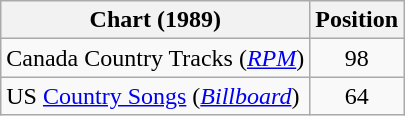<table class="wikitable sortable">
<tr>
<th scope="col">Chart (1989)</th>
<th scope="col">Position</th>
</tr>
<tr>
<td>Canada Country Tracks (<em><a href='#'>RPM</a></em>)</td>
<td align="center">98</td>
</tr>
<tr>
<td>US <a href='#'>Country Songs</a> (<em><a href='#'>Billboard</a></em>)</td>
<td align="center">64</td>
</tr>
</table>
